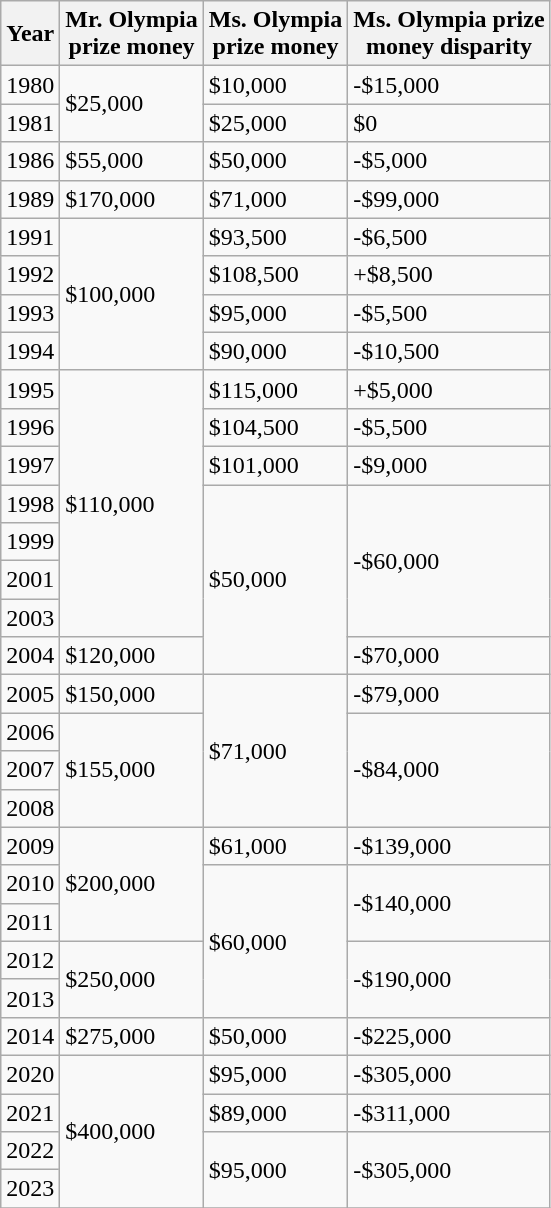<table class="wikitable sortable">
<tr>
<th>Year</th>
<th>Mr. Olympia <br> prize money</th>
<th>Ms. Olympia <br> prize money</th>
<th>Ms. Olympia prize <br> money disparity</th>
</tr>
<tr>
<td>1980</td>
<td rowspan=2>$25,000</td>
<td>$10,000</td>
<td data-sort-value="-15,000">-$15,000</td>
</tr>
<tr>
<td>1981</td>
<td>$25,000</td>
<td data-sort-value="0">$0</td>
</tr>
<tr>
<td>1986</td>
<td>$55,000</td>
<td>$50,000</td>
<td data-sort-value="-5,000">-$5,000</td>
</tr>
<tr>
<td>1989</td>
<td>$170,000</td>
<td>$71,000</td>
<td data-sort-value="-99,000">-$99,000</td>
</tr>
<tr>
<td>1991</td>
<td rowspan=4>$100,000</td>
<td>$93,500</td>
<td data-sort-value="-6,500">-$6,500</td>
</tr>
<tr>
<td>1992</td>
<td>$108,500</td>
<td data-sort-value="8,500">+$8,500</td>
</tr>
<tr>
<td>1993</td>
<td>$95,000</td>
<td data-sort-value="-5,500">-$5,500</td>
</tr>
<tr>
<td>1994</td>
<td>$90,000</td>
<td data-sort-value="-10,500">-$10,500</td>
</tr>
<tr>
<td>1995</td>
<td rowspan=7>$110,000</td>
<td>$115,000</td>
<td data-sort-value="5,000">+$5,000</td>
</tr>
<tr>
<td>1996</td>
<td>$104,500</td>
<td data-sort-value="-5,500">-$5,500</td>
</tr>
<tr>
<td>1997</td>
<td>$101,000</td>
<td data-sort-value="-9,000">-$9,000</td>
</tr>
<tr>
<td>1998</td>
<td rowspan=5>$50,000</td>
<td data-sort-value="-60,000" rowspan=4>-$60,000</td>
</tr>
<tr>
<td>1999</td>
</tr>
<tr>
<td>2001</td>
</tr>
<tr>
<td>2003</td>
</tr>
<tr>
<td>2004</td>
<td>$120,000</td>
<td data-sort-value="-70,000">-$70,000</td>
</tr>
<tr>
<td>2005</td>
<td>$150,000</td>
<td rowspan=4>$71,000</td>
<td data-sort-value="-79,000">-$79,000</td>
</tr>
<tr>
<td>2006</td>
<td rowspan=3>$155,000</td>
<td data-sort-value="-84,000" rowspan=3>-$84,000</td>
</tr>
<tr>
<td>2007</td>
</tr>
<tr>
<td>2008</td>
</tr>
<tr>
<td>2009</td>
<td rowspan=3>$200,000</td>
<td>$61,000</td>
<td data-sort-value="-139,000">-$139,000</td>
</tr>
<tr>
<td>2010</td>
<td rowspan=4>$60,000</td>
<td data-sort-value="-140,000" rowspan=2>-$140,000</td>
</tr>
<tr>
<td>2011</td>
</tr>
<tr>
<td>2012</td>
<td rowspan=2>$250,000</td>
<td data-sort-value="-190,000" rowspan=2>-$190,000</td>
</tr>
<tr>
<td>2013</td>
</tr>
<tr>
<td>2014</td>
<td>$275,000</td>
<td>$50,000</td>
<td data-sort-value="-225,000">-$225,000</td>
</tr>
<tr>
<td>2020</td>
<td rowspan=4>$400,000</td>
<td>$95,000</td>
<td data-sort-value="-305,000">-$305,000</td>
</tr>
<tr>
<td>2021</td>
<td>$89,000</td>
<td data-sort-value="-311,000">-$311,000</td>
</tr>
<tr>
<td>2022</td>
<td rowspan=2>$95,000</td>
<td data-sort-value="-305,000" rowspan=2>-$305,000</td>
</tr>
<tr>
<td>2023</td>
</tr>
<tr>
</tr>
</table>
